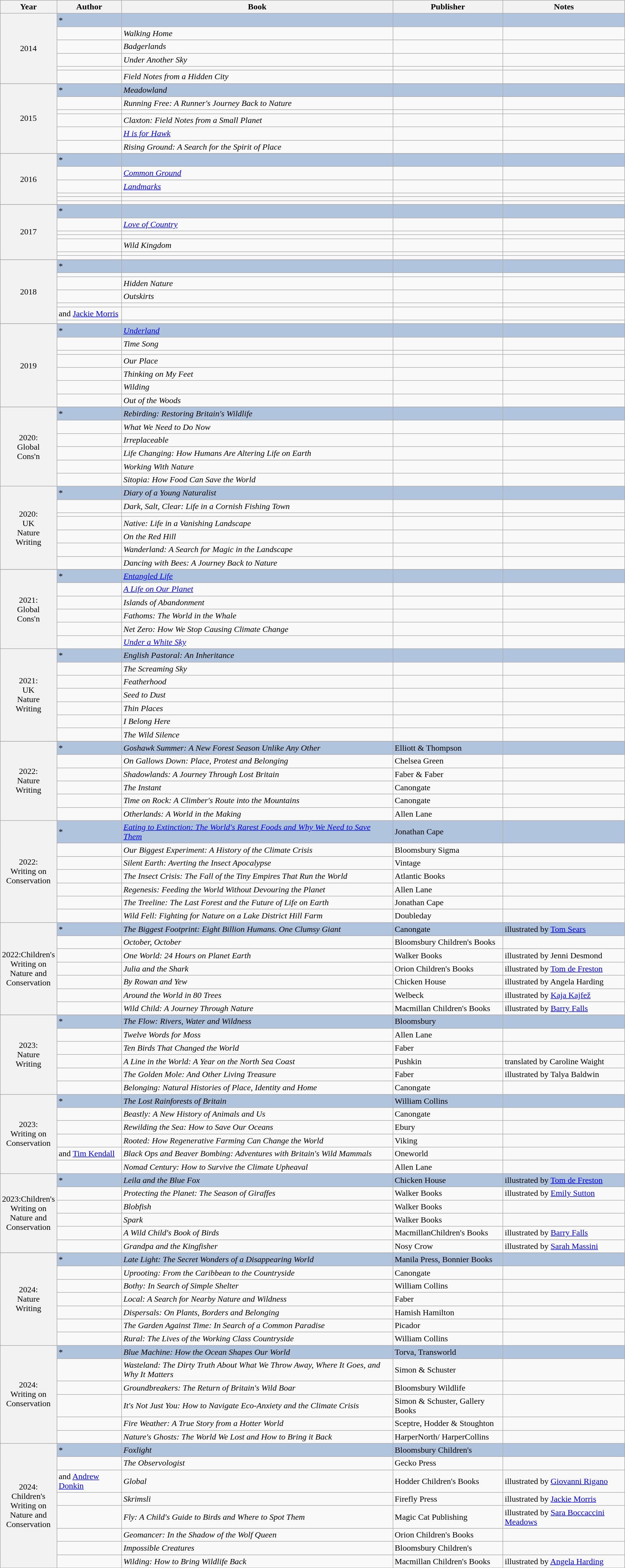<table class="sortable wikitable" style="width:95%; margin:1em auto 1em auto;">
<tr>
<th style=scope="col">Year</th>
<th style= scope="col">Author</th>
<th style= scope="col">Book</th>
<th style=scope="col">Publisher</th>
<th style=scope="col" class="unsortable">Notes</th>
</tr>
<tr style="background:#B0C4DE;">
<th scope="row" rowspan="6" style="text-align:center; font-weight:normal;">2014</th>
<td> *</td>
<td><em></em></td>
<td></td>
<td></td>
</tr>
<tr>
<td></td>
<td><em>Walking Home</em></td>
<td></td>
<td></td>
</tr>
<tr>
<td></td>
<td><em>Badgerlands</em></td>
<td></td>
<td></td>
</tr>
<tr>
<td></td>
<td><em>Under Another Sky</em></td>
<td></td>
<td></td>
</tr>
<tr>
<td></td>
<td><em></em></td>
<td></td>
<td></td>
</tr>
<tr>
<td></td>
<td><em>Field Notes from a Hidden City</em></td>
<td></td>
<td></td>
</tr>
<tr>
</tr>
<tr style="background:#B0C4DE;">
<th scope="row" rowspan="6" style="text-align:center; font-weight:normal;">2015</th>
<td>*</td>
<td><em>Meadowland</em></td>
<td></td>
<td></td>
</tr>
<tr>
<td></td>
<td><em>Running Free: A Runner's Journey Back to Nature</em></td>
<td></td>
<td></td>
</tr>
<tr>
<td></td>
<td><em></em></td>
<td></td>
<td></td>
</tr>
<tr>
<td></td>
<td><em>Claxton: Field Notes from a Small Planet</em></td>
<td></td>
<td></td>
</tr>
<tr>
<td></td>
<td><em><a href='#'>H is for Hawk</a></em></td>
<td></td>
<td></td>
</tr>
<tr>
<td></td>
<td><em>Rising Ground: A Search for the Spirit of Place </em></td>
<td></td>
<td></td>
</tr>
<tr>
</tr>
<tr style="background:#B0C4DE;">
<th scope="row" rowspan="6" style="text-align:center; font-weight:normal;">2016</th>
<td>*</td>
<td><em></em></td>
<td></td>
<td></td>
</tr>
<tr>
<td></td>
<td><em><a href='#'>Common Ground</a></em></td>
<td></td>
<td></td>
</tr>
<tr>
<td></td>
<td><em><a href='#'>Landmarks</a></em></td>
<td></td>
<td></td>
</tr>
<tr>
<td></td>
<td><em></em></td>
<td></td>
<td></td>
</tr>
<tr>
<td></td>
<td><em></em></td>
<td></td>
<td></td>
</tr>
<tr>
<td></td>
<td><em> </em></td>
<td></td>
<td></td>
</tr>
<tr>
</tr>
<tr style="background:#B0C4DE;">
<th scope="row" rowspan="7" style="text-align:center; font-weight:normal;">2017</th>
<td>*</td>
<td><em></em></td>
<td></td>
<td></td>
</tr>
<tr>
<td></td>
<td><em><a href='#'>Love of Country</a></em></td>
<td></td>
<td></td>
</tr>
<tr>
<td></td>
<td><em></em></td>
<td></td>
<td></td>
</tr>
<tr>
<td></td>
<td><em></em></td>
<td></td>
<td></td>
</tr>
<tr>
<td></td>
<td><em>Wild Kingdom</em></td>
<td></td>
<td></td>
</tr>
<tr>
<td></td>
<td><em></em></td>
<td></td>
<td></td>
</tr>
<tr>
<td></td>
<td><em></em></td>
<td></td>
<td></td>
</tr>
<tr>
</tr>
<tr style="background:#B0C4DE;">
<th scope="row" rowspan="7" style="text-align:center; font-weight:normal;">2018</th>
<td>*</td>
<td><em></em></td>
<td></td>
<td></td>
</tr>
<tr>
<td></td>
<td><em></em></td>
<td></td>
<td></td>
</tr>
<tr>
<td></td>
<td><em>Hidden Nature</em></td>
<td></td>
<td></td>
</tr>
<tr>
<td></td>
<td><em>Outskirts</em></td>
<td></td>
<td></td>
</tr>
<tr>
<td></td>
<td><em></em></td>
<td></td>
<td></td>
</tr>
<tr>
<td> and <a href='#'>Jackie Morris</a></td>
<td><em></em></td>
<td></td>
<td></td>
</tr>
<tr>
<td></td>
<td><em></em></td>
<td></td>
<td></td>
</tr>
<tr>
</tr>
<tr style="background:#B0C4DE;">
<th scope="row" rowspan="7" style="text-align:center; font-weight:normal;">2019</th>
<td>*</td>
<td><em><a href='#'>Underland</a></em></td>
<td></td>
<td></td>
</tr>
<tr>
<td></td>
<td><em>Time Song</em></td>
<td></td>
<td></td>
</tr>
<tr>
<td></td>
<td><em></em></td>
<td></td>
<td></td>
</tr>
<tr>
<td></td>
<td><em>Our Place</em></td>
<td></td>
<td></td>
</tr>
<tr>
<td></td>
<td><em>Thinking on My Feet</em></td>
<td></td>
<td></td>
</tr>
<tr>
<td></td>
<td><em>Wilding</em></td>
<td></td>
<td></td>
</tr>
<tr>
<td></td>
<td><em>Out of the Woods</em></td>
<td></td>
<td></td>
</tr>
<tr>
</tr>
<tr style="background:#B0C4DE;">
<th scope="row" rowspan="6" style="text-align:center; font-weight:normal;">2020:<br>Global<br>Cons'n<br></th>
<td>*</td>
<td><em>Rebirding: Restoring Britain's Wildlife</em></td>
<td></td>
<td></td>
</tr>
<tr>
<td></td>
<td><em>What We Need to Do Now </em></td>
<td></td>
<td></td>
</tr>
<tr>
<td></td>
<td><em>Irreplaceable</em></td>
<td></td>
<td></td>
</tr>
<tr>
<td></td>
<td><em>Life Changing: How Humans Are Altering Life on Earth</em></td>
<td></td>
<td></td>
</tr>
<tr>
<td></td>
<td><em>Working With Nature</em></td>
<td></td>
<td></td>
</tr>
<tr>
<td></td>
<td><em>Sitopia: How Food Can Save the World</em></td>
<td></td>
<td></td>
</tr>
<tr style="background:#B0C4DE;">
<th scope="row" rowspan="7" style="text-align:center; font-weight:normal;">2020:<br>UK<br>Nature<br>Writing<br></th>
<td>*</td>
<td><em>Diary of a Young Naturalist</em></td>
<td></td>
<td></td>
</tr>
<tr>
<td></td>
<td><em>Dark, Salt, Clear: Life in a Cornish Fishing Town</em></td>
<td></td>
<td></td>
</tr>
<tr>
<td></td>
<td><em></em></td>
<td></td>
<td></td>
</tr>
<tr>
<td></td>
<td><em>Native: Life in a Vanishing Landscape </em></td>
<td></td>
<td></td>
</tr>
<tr>
<td></td>
<td><em>On the Red Hill</em></td>
<td></td>
<td></td>
</tr>
<tr>
<td></td>
<td><em>Wanderland: A Search for Magic in the Landscape</em></td>
<td></td>
<td></td>
</tr>
<tr>
<td></td>
<td><em>Dancing with Bees: A Journey Back to Nature</em></td>
<td></td>
<td></td>
</tr>
<tr>
</tr>
<tr style="background:#B0C4DE;">
<th scope="row" rowspan="6" style="text-align:center; font-weight:normal;">2021:<br>Global<br>Cons'n<br></th>
<td>*</td>
<td><em><a href='#'>Entangled Life</a></em></td>
<td></td>
<td></td>
</tr>
<tr>
<td></td>
<td><em><a href='#'>A Life on Our Planet</a></em></td>
<td></td>
<td></td>
</tr>
<tr>
<td></td>
<td><em>Islands of Abandonment</em></td>
<td></td>
<td></td>
</tr>
<tr>
<td></td>
<td><em>Fathoms: The World in the Whale</em></td>
<td></td>
<td></td>
</tr>
<tr>
<td></td>
<td><em>Net Zero: How We Stop Causing Climate Change</em></td>
<td></td>
<td></td>
</tr>
<tr>
<td></td>
<td><em><a href='#'>Under a White Sky</a></em></td>
<td></td>
<td></td>
</tr>
<tr style="background:#B0C4DE;">
<th rowspan="7" scope="row" style="text-align:center; font-weight:normal;">2021:<br>UK<br>Nature<br>Writing<br></th>
<td>*</td>
<td><em>English Pastoral: An Inheritance</em></td>
<td></td>
<td></td>
</tr>
<tr>
<td></td>
<td><em>The Screaming Sky</em></td>
<td></td>
<td></td>
</tr>
<tr>
<td></td>
<td><em>Featherhood</em></td>
<td></td>
<td></td>
</tr>
<tr>
<td></td>
<td><em>Seed to Dust</em></td>
<td></td>
<td></td>
</tr>
<tr>
<td></td>
<td><em>Thin Places </em></td>
<td></td>
<td></td>
</tr>
<tr>
<td></td>
<td><em>I Belong Here</em></td>
<td></td>
<td></td>
</tr>
<tr>
<td></td>
<td><em>The Wild Silence</em></td>
<td></td>
<td></td>
</tr>
<tr>
</tr>
<tr style="background:#B0C4DE;">
<th scope="row" rowspan="6" style="text-align:center; font-weight:normal;">2022:<br>Nature<br>Writing<br></th>
<td>*</td>
<td><em>Goshawk Summer: A New Forest Season Unlike Any Other</em></td>
<td>Elliott & Thompson</td>
<td></td>
</tr>
<tr>
<td></td>
<td><em>On Gallows Down: Place, Protest and Belonging</em></td>
<td>Chelsea Green</td>
<td></td>
</tr>
<tr>
<td></td>
<td><em>Shadowlands: A Journey Through Lost Britain</em></td>
<td>Faber & Faber</td>
<td></td>
</tr>
<tr>
<td></td>
<td><em>The Instant </em></td>
<td>Canongate</td>
<td></td>
</tr>
<tr>
<td></td>
<td><em>Time on Rock: A Climber's Route into the Mountains</em></td>
<td>Canongate</td>
<td></td>
</tr>
<tr>
<td></td>
<td><em>Otherlands: A World in the Making</em></td>
<td>Allen Lane</td>
<td></td>
</tr>
<tr style="background:#B0C4DE;">
<th rowspan="7" scope="row" style="text-align:center; font-weight:normal;">2022:<br>Writing on<br>Conservation<br></th>
<td>*</td>
<td><em><a href='#'>Eating to Extinction: The World's Rarest Foods and Why We Need to Save Them</a></em></td>
<td>Jonathan Cape</td>
<td></td>
</tr>
<tr>
<td></td>
<td><em>Our Biggest Experiment: A History of the Climate Crisis</em></td>
<td>Bloomsbury Sigma</td>
<td></td>
</tr>
<tr>
<td></td>
<td><em>Silent Earth: Averting the Insect Apocalypse</em></td>
<td>Vintage</td>
<td></td>
</tr>
<tr>
<td></td>
<td><em>The Insect Crisis: The Fall of the Tiny Empires That Run the World</em></td>
<td>Atlantic Books</td>
<td></td>
</tr>
<tr>
<td></td>
<td><em>Regenesis: Feeding the World Without Devouring the Planet</em></td>
<td>Allen Lane</td>
<td></td>
</tr>
<tr>
<td></td>
<td><em>The Treeline: The Last Forest and the Future of Life on Earth </em></td>
<td>Jonathan Cape</td>
<td></td>
</tr>
<tr>
<td></td>
<td><em>Wild Fell: Fighting for Nature on a Lake District Hill Farm</em></td>
<td>Doubleday</td>
<td></td>
</tr>
<tr style="background:#B0C4DE;">
<th rowspan="7" scope="row" style="text-align:center; font-weight:normal;">2022:Children's <br>Writing on <br>Nature and <br>Conservation</th>
<td>*</td>
<td><em>The Biggest Footprint: Eight Billion Humans. One Clumsy Giant</em></td>
<td>Canongate</td>
<td>illustrated by <a href='#'>Tom Sears</a></td>
</tr>
<tr>
<td></td>
<td><em>October, October</em></td>
<td>Bloomsbury Children's Books</td>
<td></td>
</tr>
<tr>
<td></td>
<td><em>One World: 24 Hours on Planet Earth </em></td>
<td>Walker Books</td>
<td>illustrated by Jenni Desmond</td>
</tr>
<tr>
<td></td>
<td><em>Julia and the Shark</em></td>
<td>Orion Children's Books</td>
<td>illustrated by <a href='#'>Tom de Freston</a></td>
</tr>
<tr>
<td></td>
<td><em>By Rowan and Yew</em></td>
<td>Chicken House</td>
<td>illustrated by Angela Harding</td>
</tr>
<tr>
<td></td>
<td><em>Around the World in 80 Trees</em></td>
<td>Welbeck</td>
<td>illustrated by <a href='#'>Kaja Kajfež</a></td>
</tr>
<tr>
<td></td>
<td><em>Wild Child: A Journey Through Nature</em></td>
<td>Macmillan Children's Books</td>
<td>illustrated by <a href='#'>Barry Falls</a></td>
</tr>
<tr>
</tr>
<tr style= "background:#B0C4DE;">
<th scope="row" rowspan="6" style="text-align:center; font-weight:normal;">2023:<br>Nature<br>Writing<br></th>
<td>*</td>
<td><em>The Flow: Rivers, Water and Wildness</em></td>
<td>Bloomsbury</td>
<td></td>
</tr>
<tr>
<td></td>
<td><em>Twelve Words for Moss</em></td>
<td>Allen Lane</td>
<td></td>
</tr>
<tr>
<td></td>
<td><em>Ten Birds That Changed the World</em></td>
<td>Faber</td>
<td></td>
</tr>
<tr>
<td></td>
<td><em>A Line in the World: A Year on the North Sea Coast</em></td>
<td>Pushkin</td>
<td>translated by Caroline Waight</td>
</tr>
<tr>
<td></td>
<td><em>The Golden Mole: And Other Living Treasure</em></td>
<td>Faber</td>
<td>illustrated by Talya Baldwin</td>
</tr>
<tr>
<td></td>
<td><em>Belonging: Natural Histories of Place, Identity and Home</em></td>
<td>Canongate</td>
<td></td>
</tr>
<tr style= "background:#B0C4DE;">
<th rowspan="6" scope="row" style="text-align:center; font-weight:normal;">2023:<br>Writing on<br>Conservation<br></th>
<td>*</td>
<td><em>The Lost Rainforests of Britain</em></td>
<td>William Collins</td>
<td></td>
</tr>
<tr>
<td></td>
<td><em>Beastly: A New History of Animals and Us</em></td>
<td>Canongate</td>
<td></td>
</tr>
<tr>
<td></td>
<td><em>Rewilding the Sea: How to Save Our Oceans</em></td>
<td>Ebury</td>
<td></td>
</tr>
<tr>
<td></td>
<td><em>Rooted: How Regenerative Farming Can Change the World</em></td>
<td>Viking</td>
<td></td>
</tr>
<tr>
<td> and <a href='#'>Tim Kendall</a></td>
<td><em>Black Ops and Beaver Bombing: Adventures with Britain's Wild Mammals</em></td>
<td>Oneworld</td>
<td></td>
</tr>
<tr>
<td></td>
<td><em>Nomad Century: How to Survive the Climate Upheaval</em></td>
<td>Allen Lane</td>
<td></td>
</tr>
<tr style= "background:#B0C4DE;">
<th rowspan="6" scope="row" style="text-align:center; font-weight:normal;">2023:Children's <br>Writing on <br>Nature and <br>Conservation</th>
<td>*</td>
<td><em>Leila and the Blue Fox</em></td>
<td>Chicken House</td>
<td>illustrated by <a href='#'>Tom de Freston</a></td>
</tr>
<tr>
<td></td>
<td><em>Protecting the Planet: The Season of Giraffes</em></td>
<td>Walker Books</td>
<td>illustrated by <a href='#'>Emily Sutton</a></td>
</tr>
<tr>
<td></td>
<td><em>Blobfish</em></td>
<td>Walker Books</td>
<td></td>
</tr>
<tr>
<td></td>
<td><em>Spark </em></td>
<td>Walker Books</td>
<td></td>
</tr>
<tr>
<td></td>
<td><em>A Wild Child's Book of Birds</em></td>
<td>MacmillanChildren's Books</td>
<td>illustrated by <a href='#'>Barry Falls</a></td>
</tr>
<tr>
<td></td>
<td><em>Grandpa and the Kingfisher</em></td>
<td>Nosy Crow</td>
<td>illustrated by <a href='#'>Sarah Massini</a></td>
</tr>
<tr>
</tr>
<tr style= "background:#B0C4DE;">
<th scope="row" rowspan="7" style="text-align:center; font-weight:normal;">2024:<br>Nature<br>Writing</th>
<td> *</td>
<td><em>Late Light: The Secret Wonders of a Disappearing World</em></td>
<td>Manila Press, Bonnier Books</td>
<td></td>
</tr>
<tr>
<td></td>
<td><em>Uprooting: From the Caribbean to the Countryside</em></td>
<td>Canongate</td>
<td></td>
</tr>
<tr>
<td></td>
<td><em>Bothy: In Search of Simple Shelter</em></td>
<td>William Collins</td>
<td></td>
</tr>
<tr>
<td></td>
<td><em>Local: A Search for Nearby Nature and Wildness</em></td>
<td>Faber</td>
<td></td>
</tr>
<tr>
<td></td>
<td><em>Dispersals: On Plants, Borders and Belonging</em></td>
<td>Hamish Hamilton</td>
<td></td>
</tr>
<tr>
<td></td>
<td><em>The Garden Against Time: In Search of a Common Paradise</em></td>
<td>Picador</td>
<td></td>
</tr>
<tr>
<td></td>
<td><em>Rural: The Lives of the Working Class Countryside</em></td>
<td>William Collins</td>
<td></td>
</tr>
<tr style= "background:#B0C4DE;">
<th rowspan="6" scope="row" style="text-align:center; font-weight:normal;">2024:<br>Writing on<br>Conservation<br></th>
<td> *</td>
<td><em>Blue Machine: How the Ocean Shapes Our World</em></td>
<td>Torva, Transworld</td>
<td></td>
</tr>
<tr>
<td></td>
<td><em>Wasteland: The Dirty Truth About What We Throw Away, Where It Goes, and Why It Matters</em></td>
<td>Simon & Schuster</td>
<td></td>
</tr>
<tr>
<td></td>
<td><em>Groundbreakers: The Return of Britain's Wild Boar</em></td>
<td>Bloomsbury Wildlife</td>
<td></td>
</tr>
<tr>
<td></td>
<td><em>It's Not Just You: How to Navigate Eco-Anxiety and the Climate Crisis</em></td>
<td>Simon & Schuster, Gallery Books</td>
<td></td>
</tr>
<tr>
<td></td>
<td><em>Fire Weather: A True Story from a Hotter World</em></td>
<td>Sceptre, Hodder & Stoughton</td>
<td></td>
</tr>
<tr>
<td></td>
<td><em>Nature's Ghosts: The World We Lost and How to Bring it Back</em></td>
<td>HarperNorth/ HarperCollins</td>
<td></td>
</tr>
<tr style= "background:#B0C4DE;">
<th rowspan="8" scope="row" style="text-align:center; font-weight:normal;">2024:<br>Children's <br>Writing on <br>Nature and <br>Conservation</th>
<td> *</td>
<td><em>Foxlight</em></td>
<td>Bloomsbury Children's</td>
<td></td>
</tr>
<tr>
<td></td>
<td><em>The Observologist</em></td>
<td>Gecko Press</td>
<td></td>
</tr>
<tr>
<td> and <a href='#'>Andrew Donkin</a></td>
<td><em>Global</em></td>
<td>Hodder Children's Books</td>
<td>illustrated by <a href='#'>Giovanni Rigano</a></td>
</tr>
<tr>
<td></td>
<td><em>Skrimsli </em></td>
<td>Firefly Press</td>
<td>illustrated by <a href='#'>Jackie Morris</a></td>
</tr>
<tr>
<td></td>
<td><em>Fly: A Child's Guide to Birds and Where to Spot Them</em></td>
<td>Magic Cat Publishing</td>
<td>illustrated by <a href='#'>Sara Boccaccini Meadows</a></td>
</tr>
<tr>
<td></td>
<td><em>Geomancer: In the Shadow of the Wolf Queen</em></td>
<td>Orion Children's Books</td>
<td></td>
</tr>
<tr>
<td></td>
<td><em>Impossible Creatures</em></td>
<td>Bloomsbury Children's</td>
<td></td>
</tr>
<tr>
<td></td>
<td><em>Wilding: How to Bring Wildlife Back</em></td>
<td>Macmillan Children's Books</td>
<td>illustrated by <a href='#'>Angela Harding</a></td>
</tr>
<tr>
</tr>
</table>
